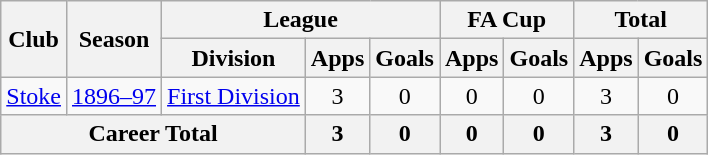<table class="wikitable" style="text-align: center;">
<tr>
<th rowspan="2">Club</th>
<th rowspan="2">Season</th>
<th colspan="3">League</th>
<th colspan="2">FA Cup</th>
<th colspan="2">Total</th>
</tr>
<tr>
<th>Division</th>
<th>Apps</th>
<th>Goals</th>
<th>Apps</th>
<th>Goals</th>
<th>Apps</th>
<th>Goals</th>
</tr>
<tr>
<td><a href='#'>Stoke</a></td>
<td><a href='#'>1896–97</a></td>
<td><a href='#'>First Division</a></td>
<td>3</td>
<td>0</td>
<td>0</td>
<td>0</td>
<td>3</td>
<td>0</td>
</tr>
<tr>
<th colspan="3">Career Total</th>
<th>3</th>
<th>0</th>
<th>0</th>
<th>0</th>
<th>3</th>
<th>0</th>
</tr>
</table>
